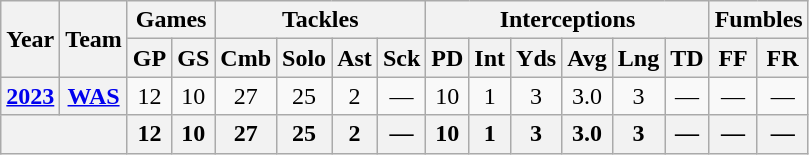<table class="wikitable" style="text-align:center;">
<tr>
<th rowspan="2">Year</th>
<th rowspan="2">Team</th>
<th colspan="2">Games</th>
<th colspan="4">Tackles</th>
<th colspan="6">Interceptions</th>
<th colspan="2">Fumbles</th>
</tr>
<tr>
<th>GP</th>
<th>GS</th>
<th>Cmb</th>
<th>Solo</th>
<th>Ast</th>
<th>Sck</th>
<th>PD</th>
<th>Int</th>
<th>Yds</th>
<th>Avg</th>
<th>Lng</th>
<th>TD</th>
<th>FF</th>
<th>FR</th>
</tr>
<tr>
<th><a href='#'>2023</a></th>
<th><a href='#'>WAS</a></th>
<td>12</td>
<td>10</td>
<td>27</td>
<td>25</td>
<td>2</td>
<td>—</td>
<td>10</td>
<td>1</td>
<td>3</td>
<td>3.0</td>
<td>3</td>
<td>—</td>
<td>—</td>
<td>—</td>
</tr>
<tr>
<th colspan="2"></th>
<th>12</th>
<th>10</th>
<th>27</th>
<th>25</th>
<th>2</th>
<th>—</th>
<th>10</th>
<th>1</th>
<th>3</th>
<th>3.0</th>
<th>3</th>
<th>—</th>
<th>—</th>
<th>—</th>
</tr>
</table>
